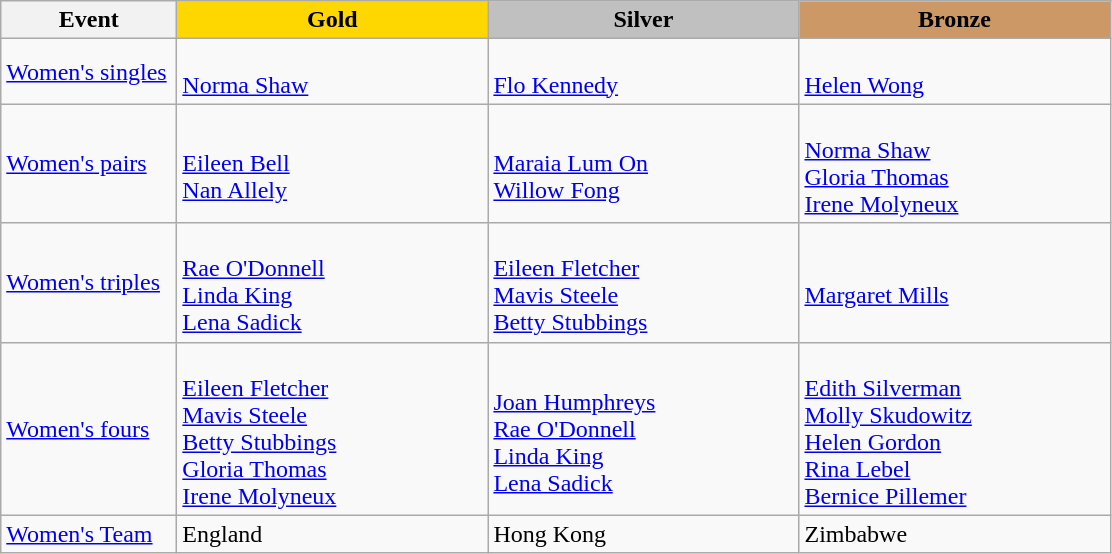<table class="wikitable" style="font-size: 100%">
<tr>
<th width=110>Event</th>
<th width=200 style="background-color: gold;">Gold</th>
<th width=200 style="background-color: silver;">Silver</th>
<th width=200 style="background-color: #cc9966;">Bronze</th>
</tr>
<tr>
<td><a href='#'>Women's singles</a></td>
<td><br><a href='#'>Norma Shaw</a></td>
<td><br><a href='#'>Flo Kennedy</a></td>
<td><br><a href='#'>Helen Wong</a></td>
</tr>
<tr>
<td><a href='#'>Women's pairs</a></td>
<td> <br><a href='#'>Eileen Bell</a> <br> <a href='#'>Nan Allely</a></td>
<td> <br><a href='#'>Maraia Lum On</a> <br> <a href='#'>Willow Fong</a></td>
<td> <br><a href='#'>Norma Shaw</a><br> <a href='#'>Gloria Thomas</a> <br> <a href='#'>Irene Molyneux</a></td>
</tr>
<tr>
<td><a href='#'>Women's triples</a></td>
<td><br>     <a href='#'>Rae O'Donnell</a> <br> <a href='#'>Linda King</a>  <br><a href='#'>Lena Sadick</a></td>
<td><br><a href='#'>Eileen Fletcher</a> <br> <a href='#'>Mavis Steele</a>  <br> <a href='#'>Betty Stubbings</a></td>
<td><br> <a href='#'>Margaret Mills</a> <br></td>
</tr>
<tr>
<td><a href='#'>Women's fours</a></td>
<td><br>    <a href='#'>Eileen Fletcher</a><br> <a href='#'>Mavis Steele</a><br> <a href='#'>Betty Stubbings</a><br> <a href='#'>Gloria Thomas</a> <br> <a href='#'>Irene Molyneux</a></td>
<td><br><a href='#'>Joan Humphreys</a><br> <a href='#'>Rae O'Donnell</a><br> <a href='#'>Linda King</a><br> <a href='#'>Lena Sadick</a></td>
<td><br>    <a href='#'>Edith Silverman</a><br>  <a href='#'>Molly Skudowitz</a><br>  <a href='#'>Helen Gordon</a><br> <a href='#'>Rina Lebel</a><br>  <a href='#'>Bernice Pillemer</a></td>
</tr>
<tr>
<td><a href='#'>Women's Team</a></td>
<td> England</td>
<td> Hong Kong</td>
<td> Zimbabwe</td>
</tr>
</table>
